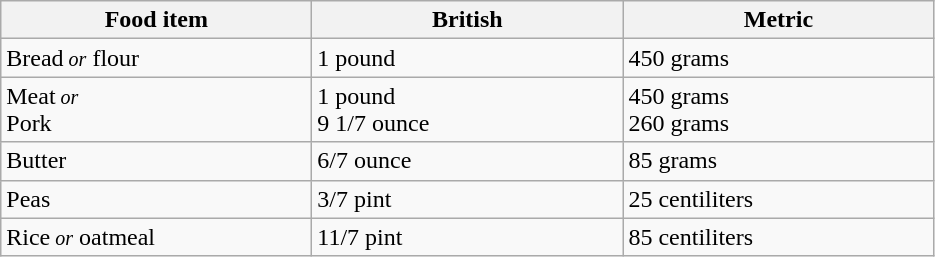<table class="wikitable">
<tr>
<th align="center" width="200">Food item</th>
<th align="center" width="200">British</th>
<th align="center" width="200">Metric</th>
</tr>
<tr>
<td>Bread<small> <em>or</em></small> flour</td>
<td>1 pound</td>
<td>450 grams</td>
</tr>
<tr>
<td>Meat<small> <em>or</em></small><br> Pork</td>
<td>1 pound <br> 9 1/7 ounce</td>
<td>450 grams <br>  260 grams</td>
</tr>
<tr>
<td>Butter</td>
<td>6/7 ounce</td>
<td>85 grams</td>
</tr>
<tr>
<td>Peas</td>
<td>3/7 pint</td>
<td>25 centiliters</td>
</tr>
<tr>
<td>Rice<small> <em>or</em></small> oatmeal</td>
<td>11/7 pint</td>
<td>85 centiliters</td>
</tr>
</table>
